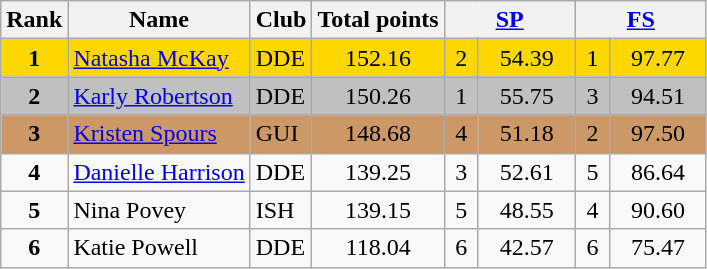<table class="wikitable sortable">
<tr>
<th>Rank</th>
<th>Name</th>
<th>Club</th>
<th>Total points</th>
<th colspan="2" width="80px"><a href='#'>SP</a></th>
<th colspan="2" width="80px"><a href='#'>FS</a></th>
</tr>
<tr bgcolor="gold">
<td align="center"><strong>1</strong></td>
<td><a href='#'>Natasha McKay</a></td>
<td>DDE</td>
<td align="center">152.16</td>
<td align="center">2</td>
<td align="center">54.39</td>
<td align="center">1</td>
<td align="center">97.77</td>
</tr>
<tr bgcolor="silver">
<td align="center"><strong>2</strong></td>
<td><a href='#'>Karly Robertson</a></td>
<td>DDE</td>
<td align="center">150.26</td>
<td align="center">1</td>
<td align="center">55.75</td>
<td align="center">3</td>
<td align="center">94.51</td>
</tr>
<tr bgcolor="cc9966">
<td align="center"><strong>3</strong></td>
<td><a href='#'>Kristen Spours</a></td>
<td>GUI</td>
<td align="center">148.68</td>
<td align="center">4</td>
<td align="center">51.18</td>
<td align="center">2</td>
<td align="center">97.50</td>
</tr>
<tr>
<td align="center"><strong>4</strong></td>
<td><a href='#'>Danielle Harrison</a></td>
<td>DDE</td>
<td align="center">139.25</td>
<td align="center">3</td>
<td align="center">52.61</td>
<td align="center">5</td>
<td align="center">86.64</td>
</tr>
<tr>
<td align="center"><strong>5</strong></td>
<td>Nina Povey</td>
<td>ISH</td>
<td align="center">139.15</td>
<td align="center">5</td>
<td align="center">48.55</td>
<td align="center">4</td>
<td align="center">90.60</td>
</tr>
<tr>
<td align="center"><strong>6</strong></td>
<td>Katie Powell</td>
<td>DDE</td>
<td align="center">118.04</td>
<td align="center">6</td>
<td align="center">42.57</td>
<td align="center">6</td>
<td align="center">75.47</td>
</tr>
</table>
